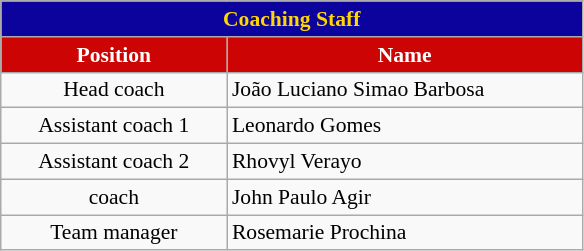<table class="wikitable" style="font-size:90%; text-align:center;">
<tr>
<th colspan="5" style= "background:#0C029C; color:gold; text-align:center"><strong>Coaching Staff</strong></th>
</tr>
<tr>
<th style="width:10em; background:#CC0404; color:white;">Position</th>
<th style="width:16em; background:#CC0404; color:white;">Name</th>
</tr>
<tr>
<td>Head coach</td>
<td align="left"> João Luciano Simao Barbosa</td>
</tr>
<tr>
<td>Assistant coach 1</td>
<td align="left"> Leonardo Gomes</td>
</tr>
<tr>
<td>Assistant coach 2</td>
<td align="left"> Rhovyl Verayo</td>
</tr>
<tr>
<td> coach</td>
<td align="left"> John Paulo Agir</td>
</tr>
<tr>
<td>Team manager</td>
<td align="left"> Rosemarie Prochina</td>
</tr>
</table>
